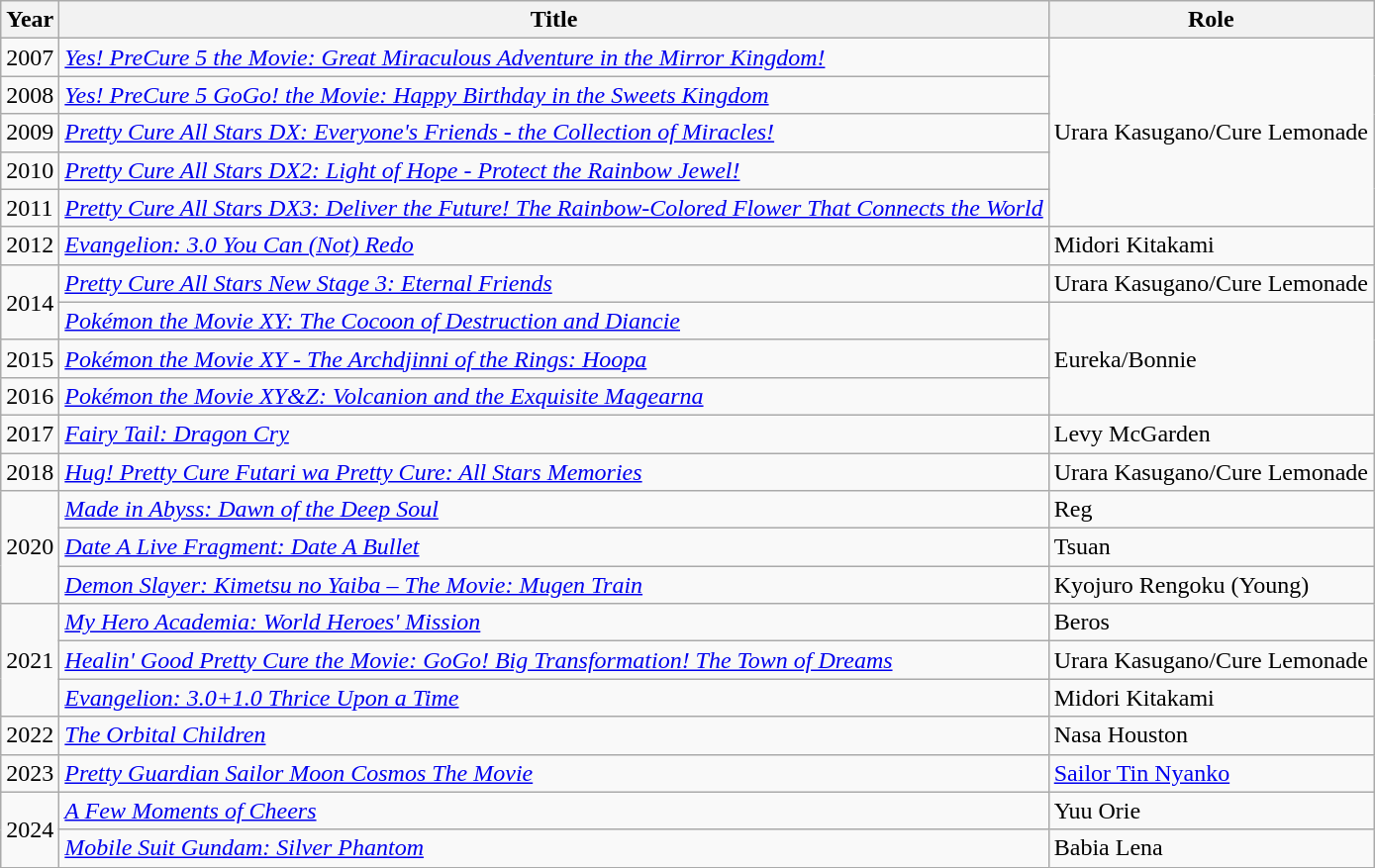<table class="wikitable">
<tr>
<th>Year</th>
<th>Title</th>
<th>Role</th>
</tr>
<tr>
<td>2007</td>
<td><em><a href='#'>Yes! PreCure 5 the Movie: Great Miraculous Adventure in the Mirror Kingdom!</a></em></td>
<td rowspan="5">Urara Kasugano/Cure Lemonade</td>
</tr>
<tr>
<td>2008</td>
<td><em><a href='#'>Yes! PreCure 5 GoGo! the Movie: Happy Birthday in the Sweets Kingdom</a></em></td>
</tr>
<tr>
<td>2009</td>
<td><em><a href='#'>Pretty Cure All Stars DX: Everyone's Friends - the Collection of Miracles!</a></em></td>
</tr>
<tr>
<td>2010</td>
<td><em><a href='#'>Pretty Cure All Stars DX2: Light of Hope - Protect the Rainbow Jewel!</a></em></td>
</tr>
<tr>
<td>2011</td>
<td><em><a href='#'>Pretty Cure All Stars DX3: Deliver the Future! The Rainbow-Colored Flower That Connects the World</a></em></td>
</tr>
<tr>
<td>2012</td>
<td><em><a href='#'>Evangelion: 3.0 You Can (Not) Redo</a></em></td>
<td>Midori Kitakami</td>
</tr>
<tr>
<td rowspan="2">2014</td>
<td><em><a href='#'>Pretty Cure All Stars New Stage 3: Eternal Friends</a></em></td>
<td>Urara Kasugano/Cure Lemonade</td>
</tr>
<tr>
<td><em><a href='#'>Pokémon the Movie XY: The Cocoon of Destruction and Diancie</a></em></td>
<td rowspan="3">Eureka/Bonnie</td>
</tr>
<tr>
<td>2015</td>
<td><em><a href='#'>Pokémon the Movie XY - The Archdjinni of the Rings: Hoopa</a></em></td>
</tr>
<tr>
<td>2016</td>
<td><em><a href='#'>Pokémon the Movie XY&Z: Volcanion and the Exquisite Magearna</a></em></td>
</tr>
<tr>
<td>2017</td>
<td><em><a href='#'>Fairy Tail: Dragon Cry</a></em></td>
<td>Levy McGarden</td>
</tr>
<tr>
<td>2018</td>
<td><em><a href='#'>Hug! Pretty Cure Futari wa Pretty Cure: All Stars Memories</a></em></td>
<td>Urara Kasugano/Cure Lemonade</td>
</tr>
<tr>
<td rowspan="3">2020</td>
<td><em><a href='#'>Made in Abyss: Dawn of the Deep Soul</a></em></td>
<td>Reg</td>
</tr>
<tr>
<td><em><a href='#'>Date A Live Fragment: Date A Bullet</a></em></td>
<td>Tsuan</td>
</tr>
<tr>
<td><em><a href='#'>Demon Slayer: Kimetsu no Yaiba – The Movie: Mugen Train</a></em></td>
<td>Kyojuro Rengoku (Young)</td>
</tr>
<tr>
<td rowspan="3">2021</td>
<td><em><a href='#'>My Hero Academia: World Heroes' Mission</a></em></td>
<td>Beros</td>
</tr>
<tr>
<td><em><a href='#'>Healin' Good Pretty Cure the Movie: GoGo! Big Transformation! The Town of Dreams</a></em></td>
<td>Urara Kasugano/Cure Lemonade</td>
</tr>
<tr>
<td><em><a href='#'>Evangelion: 3.0+1.0 Thrice Upon a Time</a></em></td>
<td>Midori Kitakami</td>
</tr>
<tr>
<td>2022</td>
<td><em><a href='#'>The Orbital Children</a></em></td>
<td>Nasa Houston</td>
</tr>
<tr>
<td>2023</td>
<td><em><a href='#'>Pretty Guardian Sailor Moon Cosmos The Movie</a></em></td>
<td><a href='#'>Sailor Tin Nyanko</a></td>
</tr>
<tr>
<td rowspan="2">2024</td>
<td><em><a href='#'>A Few Moments of Cheers</a></em></td>
<td>Yuu Orie</td>
</tr>
<tr>
<td><em><a href='#'>Mobile Suit Gundam: Silver Phantom</a></em></td>
<td>Babia Lena</td>
</tr>
</table>
